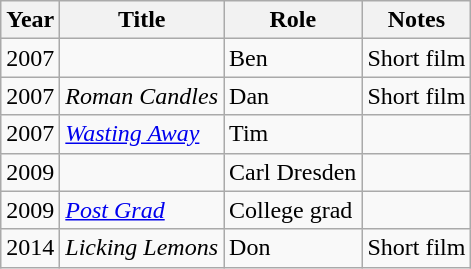<table class="wikitable sortable">
<tr>
<th>Year</th>
<th>Title</th>
<th>Role</th>
<th class="unsortable">Notes</th>
</tr>
<tr>
<td>2007</td>
<td><em></em></td>
<td>Ben</td>
<td>Short film</td>
</tr>
<tr>
<td>2007</td>
<td><em>Roman Candles</em></td>
<td>Dan</td>
<td>Short film</td>
</tr>
<tr>
<td>2007</td>
<td><em><a href='#'>Wasting Away</a></em></td>
<td>Tim</td>
<td></td>
</tr>
<tr>
<td>2009</td>
<td><em></em></td>
<td>Carl Dresden</td>
<td></td>
</tr>
<tr>
<td>2009</td>
<td><em><a href='#'>Post Grad</a></em></td>
<td>College grad</td>
<td></td>
</tr>
<tr>
<td>2014</td>
<td><em>Licking Lemons</em></td>
<td>Don</td>
<td>Short film</td>
</tr>
</table>
